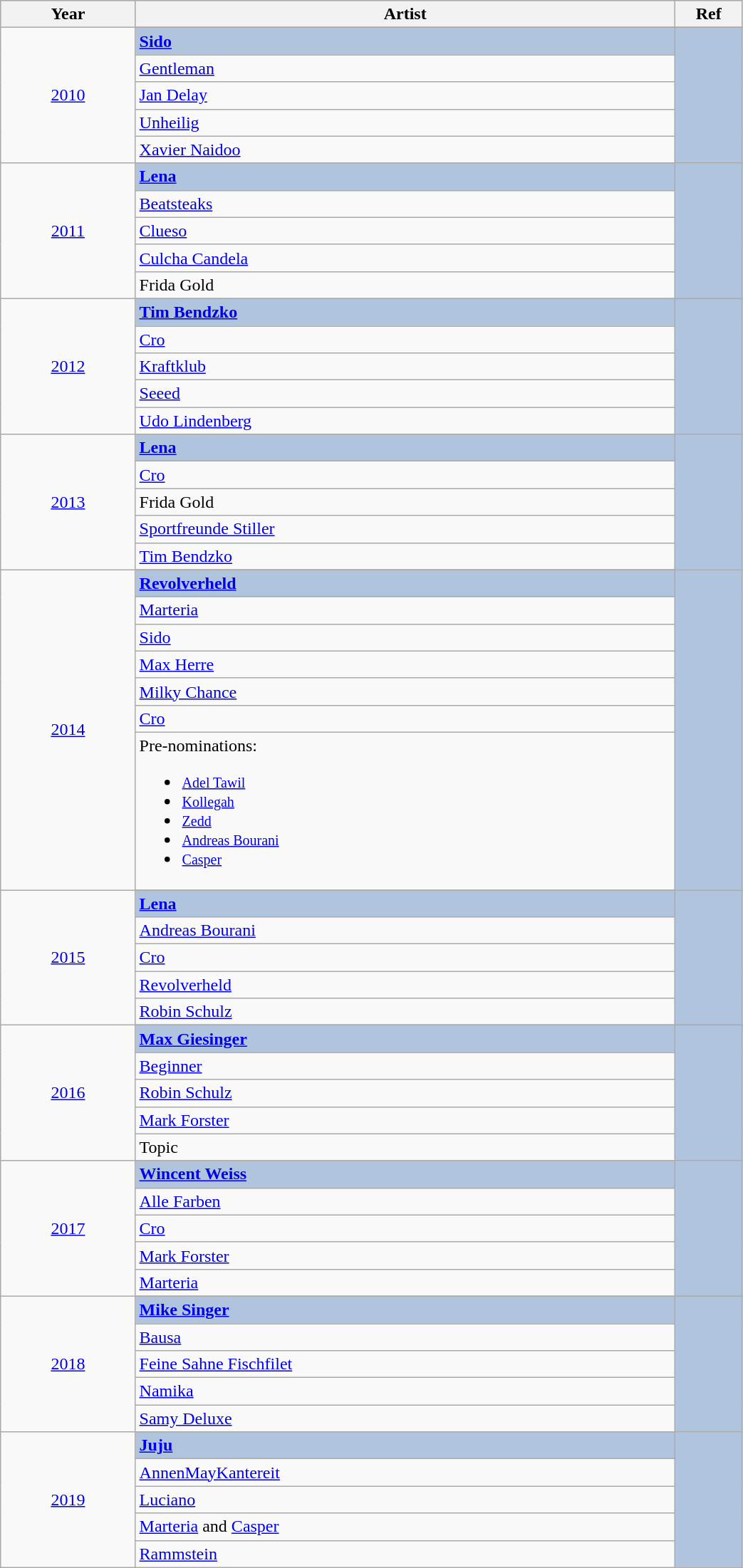<table class="wikitable" style="width:55%;">
<tr style="background:#bebebe;">
<th style="width:10%;">Year</th>
<th style="width:40%;">Artist</th>
<th style="width:5%;">Ref</th>
</tr>
<tr>
<td rowspan="6" align="center"><a href='#'>2010</a></td>
</tr>
<tr style="background:#B0C4DE">
<td><strong><a href='#'>Sido</a></strong></td>
<td rowspan="6" align="center"></td>
</tr>
<tr>
<td><a href='#'>Gentleman</a></td>
</tr>
<tr>
<td><a href='#'>Jan Delay</a></td>
</tr>
<tr>
<td><a href='#'>Unheilig</a></td>
</tr>
<tr>
<td><a href='#'>Xavier Naidoo</a></td>
</tr>
<tr>
<td rowspan="6" align="center"><a href='#'>2011</a></td>
</tr>
<tr style="background:#B0C4DE">
<td><strong><a href='#'>Lena</a></strong></td>
<td rowspan="6" align="center"></td>
</tr>
<tr>
<td><a href='#'>Beatsteaks</a></td>
</tr>
<tr>
<td><a href='#'>Clueso</a></td>
</tr>
<tr>
<td><a href='#'>Culcha Candela</a></td>
</tr>
<tr>
<td>Frida Gold</td>
</tr>
<tr>
<td rowspan="6" align="center"><a href='#'>2012</a></td>
</tr>
<tr style="background:#B0C4DE">
<td><strong><a href='#'>Tim Bendzko</a></strong></td>
<td rowspan="6" align="center"></td>
</tr>
<tr>
<td><a href='#'>Cro</a></td>
</tr>
<tr>
<td><a href='#'>Kraftklub</a></td>
</tr>
<tr>
<td><a href='#'>Seeed</a></td>
</tr>
<tr>
<td><a href='#'>Udo Lindenberg</a></td>
</tr>
<tr>
<td rowspan="6" align="center"><a href='#'>2013</a></td>
</tr>
<tr style="background:#B0C4DE">
<td><strong><a href='#'>Lena</a></strong></td>
<td rowspan="6" align="center"></td>
</tr>
<tr>
<td><a href='#'>Cro</a></td>
</tr>
<tr>
<td>Frida Gold</td>
</tr>
<tr>
<td><a href='#'>Sportfreunde Stiller</a></td>
</tr>
<tr>
<td><a href='#'>Tim Bendzko</a></td>
</tr>
<tr>
<td rowspan="8" align="center"><a href='#'>2014</a></td>
</tr>
<tr style="background:#B0C4DE">
<td><strong><a href='#'>Revolverheld</a></strong></td>
<td rowspan="8" align="center"></td>
</tr>
<tr>
<td><a href='#'>Marteria</a></td>
</tr>
<tr>
<td><a href='#'>Sido</a></td>
</tr>
<tr>
<td><a href='#'>Max Herre</a></td>
</tr>
<tr>
<td><a href='#'>Milky Chance</a></td>
</tr>
<tr>
<td><a href='#'>Cro</a></td>
</tr>
<tr>
<td>Pre-nominations:<br><ul><li><small><a href='#'>Adel Tawil</a></small></li><li><small><a href='#'>Kollegah</a></small></li><li><small><a href='#'>Zedd</a></small></li><li><small><a href='#'>Andreas Bourani</a></small></li><li><small><a href='#'>Casper</a></small></li></ul></td>
</tr>
<tr>
<td rowspan="6" align="center"><a href='#'>2015</a></td>
</tr>
<tr style="background:#B0C4DE">
<td><strong><a href='#'>Lena</a></strong></td>
<td rowspan="6" align="center"></td>
</tr>
<tr>
<td><a href='#'>Andreas Bourani</a></td>
</tr>
<tr>
<td><a href='#'>Cro</a></td>
</tr>
<tr>
<td><a href='#'>Revolverheld</a></td>
</tr>
<tr>
<td><a href='#'>Robin Schulz</a></td>
</tr>
<tr>
<td rowspan="6" align="center"><a href='#'>2016</a></td>
</tr>
<tr style="background:#B0C4DE">
<td><strong><a href='#'>Max Giesinger</a></strong></td>
<td rowspan="6" align="center"></td>
</tr>
<tr>
<td><a href='#'>Beginner</a></td>
</tr>
<tr>
<td><a href='#'>Robin Schulz</a></td>
</tr>
<tr>
<td><a href='#'>Mark Forster</a></td>
</tr>
<tr>
<td>Topic</td>
</tr>
<tr>
<td rowspan="6" align="center"><a href='#'>2017</a></td>
</tr>
<tr style="background:#B0C4DE">
<td><strong><a href='#'>Wincent Weiss</a></strong></td>
<td rowspan="6" align="center"></td>
</tr>
<tr>
<td><a href='#'>Alle Farben</a></td>
</tr>
<tr>
<td><a href='#'>Cro</a></td>
</tr>
<tr>
<td><a href='#'>Mark Forster</a></td>
</tr>
<tr>
<td><a href='#'>Marteria</a></td>
</tr>
<tr>
<td rowspan="6" align="center"><a href='#'>2018</a></td>
</tr>
<tr style="background:#B0C4DE">
<td><strong><a href='#'>Mike Singer</a></strong></td>
<td rowspan="6" align="center"></td>
</tr>
<tr>
<td><a href='#'>Bausa</a></td>
</tr>
<tr>
<td><a href='#'>Feine Sahne Fischfilet</a></td>
</tr>
<tr>
<td><a href='#'>Namika</a></td>
</tr>
<tr>
<td><a href='#'>Samy Deluxe</a></td>
</tr>
<tr>
<td rowspan="6" align="center"><a href='#'>2019</a></td>
</tr>
<tr style="background:#B0C4DE">
<td><strong><a href='#'>Juju</a></strong></td>
<td rowspan="6" align="center"></td>
</tr>
<tr>
<td><a href='#'>AnnenMayKantereit</a></td>
</tr>
<tr>
<td><a href='#'>Luciano</a></td>
</tr>
<tr>
<td><a href='#'>Marteria</a> and <a href='#'>Casper</a></td>
</tr>
<tr>
<td><a href='#'>Rammstein</a></td>
</tr>
</table>
